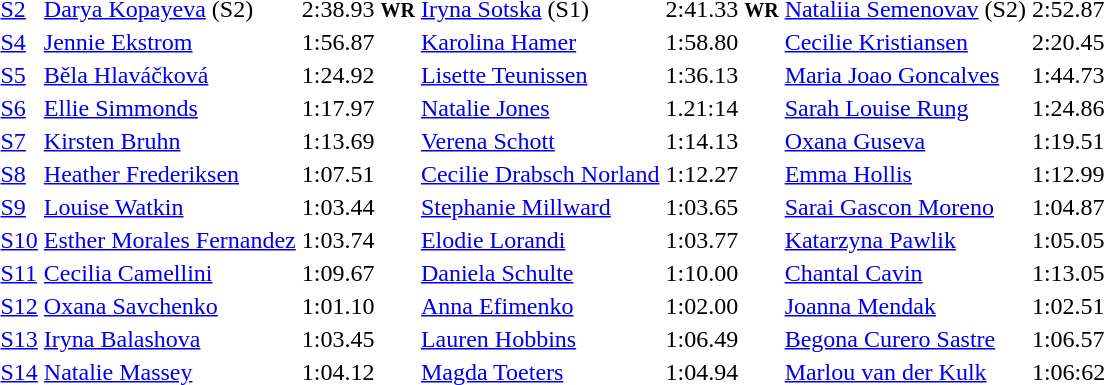<table>
<tr>
<td><a href='#'>S2</a></td>
<td><a href='#'>Darya Kopayeva</a> (S2)<br></td>
<td>2:38.93 <small><strong>WR</strong></small></td>
<td><a href='#'>Iryna Sotska</a> (S1)<br></td>
<td>2:41.33 <small><strong>WR</strong></small></td>
<td><a href='#'>Nataliia Semenovav</a> (S2)<br></td>
<td>2:52.87</td>
</tr>
<tr>
<td><a href='#'>S4</a></td>
<td><a href='#'>Jennie Ekstrom</a><br></td>
<td>1:56.87</td>
<td><a href='#'>Karolina Hamer</a><br></td>
<td>1:58.80</td>
<td><a href='#'>Cecilie Kristiansen</a><br></td>
<td>2:20.45</td>
</tr>
<tr>
<td><a href='#'>S5</a></td>
<td><a href='#'>Běla Hlaváčková</a><br></td>
<td>1:24.92</td>
<td><a href='#'>Lisette Teunissen</a><br></td>
<td>1:36.13</td>
<td><a href='#'>Maria Joao Goncalves</a><br></td>
<td>1:44.73</td>
</tr>
<tr>
<td><a href='#'>S6</a></td>
<td><a href='#'>Ellie Simmonds</a><br></td>
<td>1:17.97</td>
<td><a href='#'>Natalie Jones</a><br></td>
<td>1.21:14</td>
<td><a href='#'>Sarah Louise Rung</a><br></td>
<td>1:24.86</td>
</tr>
<tr>
<td><a href='#'>S7</a></td>
<td><a href='#'>Kirsten Bruhn</a><br></td>
<td>1:13.69</td>
<td><a href='#'>Verena Schott</a><br></td>
<td>1:14.13</td>
<td><a href='#'>Oxana Guseva</a><br></td>
<td>1:19.51</td>
</tr>
<tr>
<td><a href='#'>S8</a></td>
<td><a href='#'>Heather Frederiksen</a><br></td>
<td>1:07.51</td>
<td><a href='#'>Cecilie Drabsch Norland</a><br></td>
<td>1:12.27</td>
<td><a href='#'>Emma Hollis</a><br></td>
<td>1:12.99</td>
</tr>
<tr>
<td><a href='#'>S9</a></td>
<td><a href='#'>Louise Watkin</a><br></td>
<td>1:03.44</td>
<td><a href='#'>Stephanie Millward</a><br></td>
<td>1:03.65</td>
<td><a href='#'>Sarai Gascon Moreno</a><br></td>
<td>1:04.87</td>
</tr>
<tr>
<td><a href='#'>S10</a></td>
<td><a href='#'>Esther Morales Fernandez</a><br></td>
<td>1:03.74</td>
<td><a href='#'>Elodie Lorandi</a><br></td>
<td>1:03.77</td>
<td><a href='#'>Katarzyna Pawlik</a><br></td>
<td>1:05.05</td>
</tr>
<tr>
<td><a href='#'>S11</a></td>
<td><a href='#'>Cecilia Camellini</a><br></td>
<td>1:09.67</td>
<td><a href='#'>Daniela Schulte</a><br></td>
<td>1:10.00</td>
<td><a href='#'>Chantal Cavin</a><br></td>
<td>1:13.05</td>
</tr>
<tr>
<td><a href='#'>S12</a></td>
<td><a href='#'>Oxana Savchenko</a><br></td>
<td>1:01.10</td>
<td><a href='#'>Anna Efimenko</a><br></td>
<td>1:02.00</td>
<td><a href='#'>Joanna Mendak</a><br></td>
<td>1:02.51</td>
</tr>
<tr>
<td><a href='#'>S13</a></td>
<td><a href='#'>Iryna Balashova</a><br></td>
<td>1:03.45</td>
<td><a href='#'>Lauren Hobbins</a><br></td>
<td>1:06.49</td>
<td><a href='#'>Begona Curero Sastre</a><br></td>
<td>1:06.57</td>
</tr>
<tr>
<td><a href='#'>S14</a></td>
<td><a href='#'>Natalie Massey</a><br></td>
<td>1:04.12</td>
<td><a href='#'>Magda Toeters</a><br></td>
<td>1:04.94</td>
<td><a href='#'>Marlou van der Kulk</a><br></td>
<td>1:06:62</td>
</tr>
</table>
